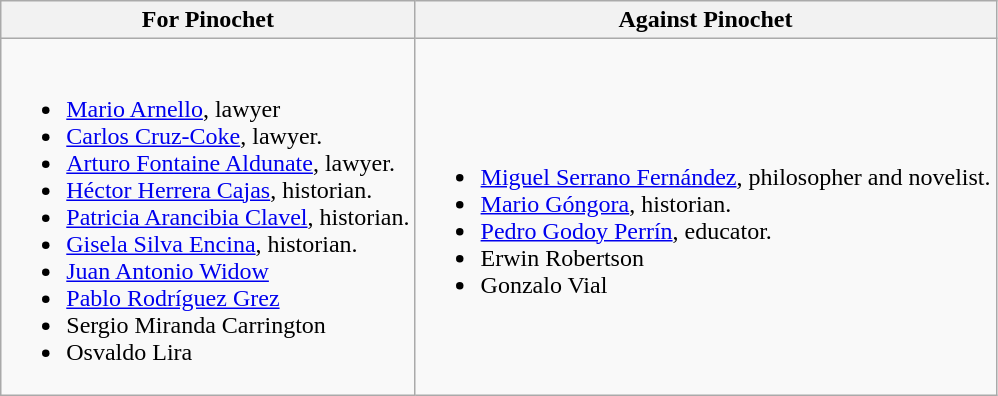<table class="wikitable">
<tr>
<th>For Pinochet</th>
<th>Against Pinochet</th>
</tr>
<tr>
<td><br><ul><li><a href='#'>Mario Arnello</a>, lawyer</li><li><a href='#'>Carlos Cruz-Coke</a>, lawyer.</li><li><a href='#'>Arturo Fontaine Aldunate</a>, lawyer.</li><li><a href='#'>Héctor Herrera Cajas</a>, historian.</li><li><a href='#'>Patricia Arancibia Clavel</a>, historian.</li><li><a href='#'>Gisela Silva Encina</a>, historian.</li><li><a href='#'>Juan Antonio Widow</a></li><li><a href='#'>Pablo Rodríguez Grez</a></li><li>Sergio Miranda Carrington</li><li>Osvaldo Lira</li></ul></td>
<td><br><ul><li><a href='#'>Miguel Serrano Fernández</a>, philosopher and novelist.</li><li><a href='#'>Mario Góngora</a>, historian.</li><li><a href='#'>Pedro Godoy Perrín</a>, educator.</li><li>Erwin Robertson</li><li>Gonzalo Vial</li></ul></td>
</tr>
</table>
